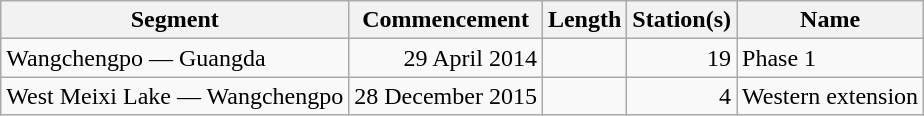<table class="wikitable" style="border-collapse: collapse; text-align: right;">
<tr>
<th>Segment</th>
<th>Commencement</th>
<th>Length</th>
<th>Station(s)</th>
<th>Name</th>
</tr>
<tr>
<td style="text-align: left;">Wangchengpo — Guangda</td>
<td>29 April 2014</td>
<td></td>
<td>19</td>
<td style="text-align: left;">Phase 1</td>
</tr>
<tr>
<td style="text-align: left;">West Meixi Lake — Wangchengpo</td>
<td>28 December 2015</td>
<td></td>
<td>4</td>
<td style="text-align: left;">Western extension</td>
</tr>
</table>
